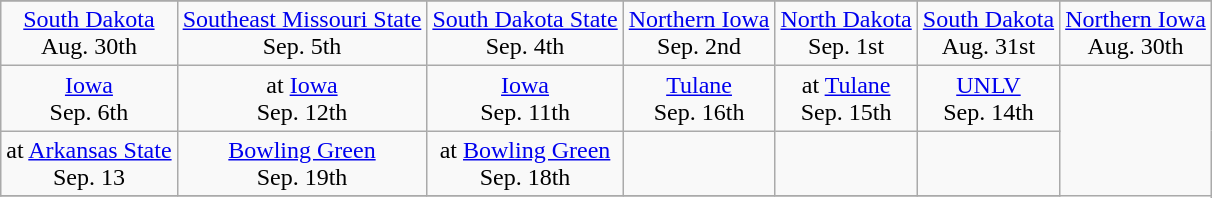<table class="wikitable" style="text-align: center">
<tr align=center>
</tr>
<tr>
<td><a href='#'>South Dakota</a><br>Aug. 30th</td>
<td><a href='#'>Southeast Missouri State</a><br>Sep. 5th</td>
<td><a href='#'>South Dakota State</a><br>Sep. 4th</td>
<td><a href='#'>Northern Iowa</a><br>Sep. 2nd</td>
<td><a href='#'>North Dakota</a><br>Sep. 1st</td>
<td><a href='#'>South Dakota</a><br>Aug. 31st</td>
<td><a href='#'>Northern Iowa</a><br>Aug. 30th</td>
</tr>
<tr>
<td><a href='#'>Iowa</a><br>Sep. 6th</td>
<td>at <a href='#'>Iowa</a><br>Sep. 12th</td>
<td><a href='#'>Iowa</a><br>Sep. 11th</td>
<td><a href='#'>Tulane</a><br>Sep. 16th</td>
<td>at <a href='#'>Tulane</a><br>Sep. 15th</td>
<td><a href='#'>UNLV</a><br>Sep. 14th</td>
</tr>
<tr>
<td>at <a href='#'>Arkansas State</a><br>Sep. 13</td>
<td><a href='#'>Bowling Green</a><br>Sep. 19th</td>
<td>at <a href='#'>Bowling Green</a><br>Sep. 18th</td>
<td></td>
<td></td>
<td></td>
</tr>
<tr>
</tr>
</table>
